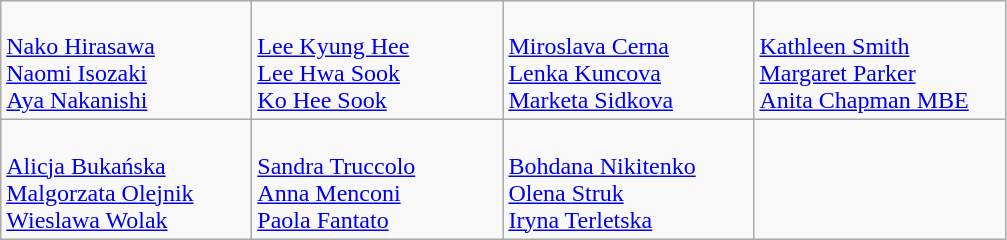<table class="wikitable">
<tr>
<td style="vertical-align:top; width:160px"><br><a href='#'>Nako Hirasawa</a><br><a href='#'>Naomi Isozaki</a><br><a href='#'>Aya Nakanishi</a></td>
<td style="vertical-align:top; width:160px"><br><a href='#'>Lee Kyung Hee</a><br><a href='#'>Lee Hwa Sook</a><br><a href='#'>Ko Hee Sook</a></td>
<td style="vertical-align:top; width:160px"><br><a href='#'>Miroslava Cerna</a><br><a href='#'>Lenka Kuncova</a><br><a href='#'>Marketa Sidkova</a></td>
<td style="vertical-align:top; width:160px"><br><a href='#'>Kathleen Smith</a><br><a href='#'>Margaret Parker</a><br><a href='#'>Anita Chapman MBE</a></td>
</tr>
<tr>
<td style="vertical-align:top; width:160px"><br><a href='#'>Alicja Bukańska</a><br><a href='#'>Malgorzata Olejnik</a><br><a href='#'>Wieslawa Wolak</a></td>
<td style="vertical-align:top; width:160px"><br><a href='#'>Sandra Truccolo</a><br><a href='#'>Anna Menconi</a><br><a href='#'>Paola Fantato</a></td>
<td style="vertical-align:top; width:160px"><br><a href='#'>Bohdana Nikitenko</a><br><a href='#'>Olena Struk</a><br><a href='#'>Iryna Terletska</a></td>
</tr>
</table>
